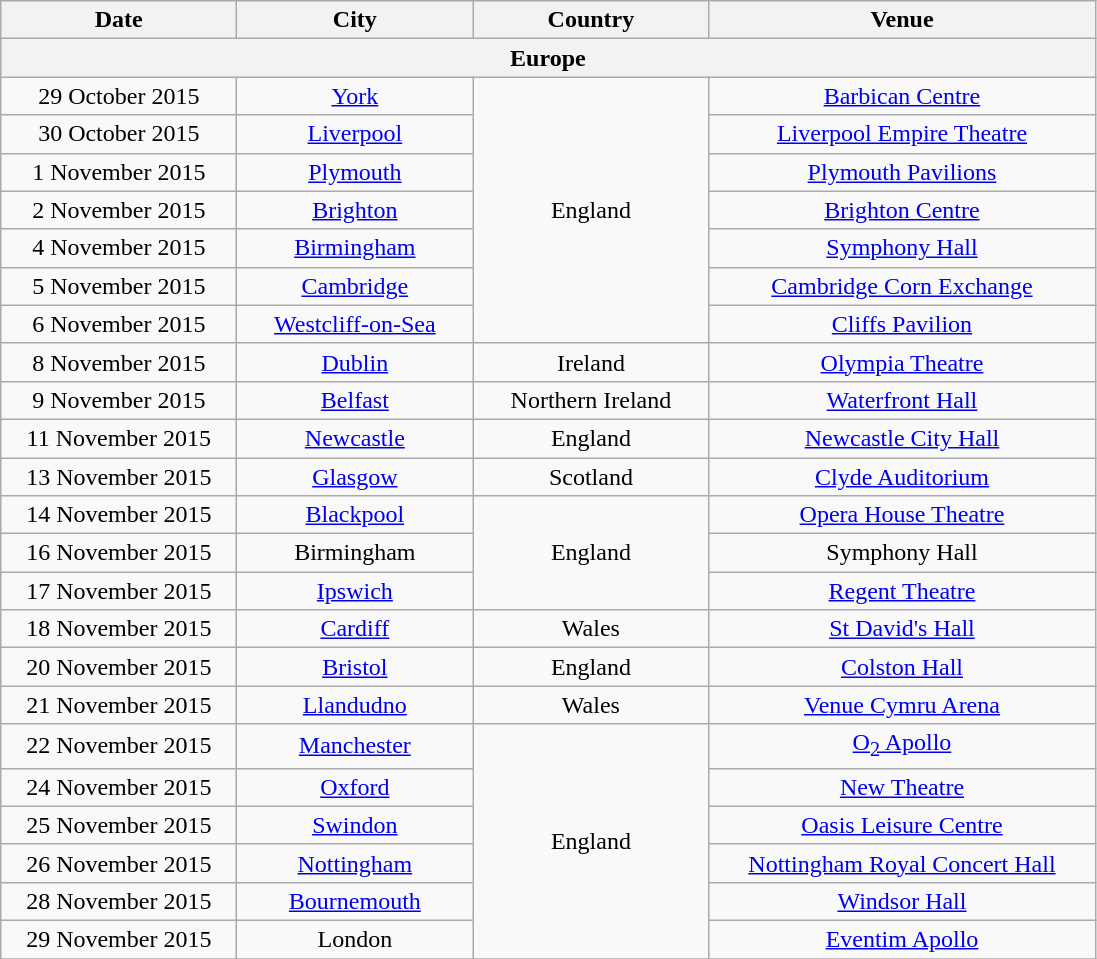<table class="wikitable" style="text-align:center;">
<tr>
<th style="width:150px;">Date</th>
<th style="width:150px;">City</th>
<th style="width:150px;">Country</th>
<th style="width:250px;">Venue</th>
</tr>
<tr>
<th colspan="6">Europe</th>
</tr>
<tr>
<td>29 October 2015</td>
<td><a href='#'>York</a></td>
<td rowspan="7">England</td>
<td><a href='#'>Barbican Centre</a></td>
</tr>
<tr>
<td>30 October 2015</td>
<td><a href='#'>Liverpool</a></td>
<td><a href='#'>Liverpool Empire Theatre</a></td>
</tr>
<tr>
<td>1 November 2015</td>
<td><a href='#'>Plymouth</a></td>
<td><a href='#'>Plymouth Pavilions</a></td>
</tr>
<tr>
<td>2 November 2015</td>
<td><a href='#'>Brighton</a></td>
<td><a href='#'>Brighton Centre</a></td>
</tr>
<tr>
<td>4 November 2015</td>
<td><a href='#'>Birmingham</a></td>
<td><a href='#'>Symphony Hall</a></td>
</tr>
<tr>
<td>5 November 2015</td>
<td><a href='#'>Cambridge</a></td>
<td><a href='#'>Cambridge Corn Exchange</a></td>
</tr>
<tr>
<td>6 November 2015</td>
<td><a href='#'>Westcliff-on-Sea</a></td>
<td><a href='#'>Cliffs Pavilion</a></td>
</tr>
<tr>
<td>8 November 2015</td>
<td><a href='#'>Dublin</a></td>
<td>Ireland</td>
<td><a href='#'>Olympia Theatre</a></td>
</tr>
<tr>
<td>9 November 2015</td>
<td><a href='#'>Belfast</a></td>
<td>Northern Ireland</td>
<td><a href='#'>Waterfront Hall</a></td>
</tr>
<tr>
<td>11 November 2015</td>
<td><a href='#'>Newcastle</a></td>
<td>England</td>
<td><a href='#'>Newcastle City Hall</a></td>
</tr>
<tr>
<td>13 November 2015</td>
<td><a href='#'>Glasgow</a></td>
<td>Scotland</td>
<td><a href='#'>Clyde Auditorium</a></td>
</tr>
<tr>
<td>14 November 2015</td>
<td><a href='#'>Blackpool</a></td>
<td rowspan="3">England</td>
<td><a href='#'>Opera House Theatre</a></td>
</tr>
<tr>
<td>16 November 2015</td>
<td>Birmingham</td>
<td>Symphony Hall</td>
</tr>
<tr>
<td>17 November 2015</td>
<td><a href='#'>Ipswich</a></td>
<td><a href='#'>Regent Theatre</a></td>
</tr>
<tr>
<td>18 November 2015</td>
<td><a href='#'>Cardiff</a></td>
<td>Wales</td>
<td><a href='#'>St David's Hall</a></td>
</tr>
<tr>
<td>20 November 2015</td>
<td><a href='#'>Bristol</a></td>
<td>England</td>
<td><a href='#'>Colston Hall</a></td>
</tr>
<tr>
<td>21 November 2015</td>
<td><a href='#'>Llandudno</a></td>
<td>Wales</td>
<td><a href='#'>Venue Cymru Arena</a></td>
</tr>
<tr>
<td>22 November 2015</td>
<td><a href='#'>Manchester</a></td>
<td rowspan="6">England</td>
<td><a href='#'>O<sub>2</sub> Apollo</a></td>
</tr>
<tr>
<td>24 November 2015</td>
<td><a href='#'>Oxford</a></td>
<td><a href='#'>New Theatre</a></td>
</tr>
<tr>
<td>25 November 2015</td>
<td><a href='#'>Swindon</a></td>
<td><a href='#'>Oasis Leisure Centre</a></td>
</tr>
<tr>
<td>26 November 2015</td>
<td><a href='#'>Nottingham</a></td>
<td><a href='#'>Nottingham Royal Concert Hall</a></td>
</tr>
<tr>
<td>28 November 2015</td>
<td><a href='#'>Bournemouth</a></td>
<td><a href='#'>Windsor Hall</a></td>
</tr>
<tr>
<td>29 November 2015</td>
<td>London</td>
<td><a href='#'>Eventim Apollo</a></td>
</tr>
<tr>
</tr>
</table>
